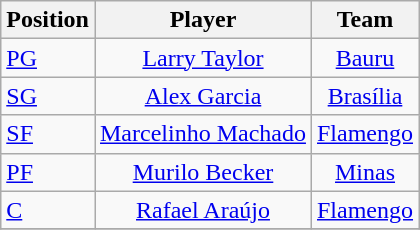<table class="wikitable">
<tr>
<th>Position</th>
<th>Player</th>
<th>Team</th>
</tr>
<tr>
<td><a href='#'>PG</a></td>
<td align=center><a href='#'>Larry Taylor</a></td>
<td align=center><a href='#'>Bauru</a></td>
</tr>
<tr>
<td><a href='#'>SG</a></td>
<td align=center><a href='#'>Alex Garcia</a></td>
<td align=center><a href='#'>Brasília</a></td>
</tr>
<tr>
<td><a href='#'>SF</a></td>
<td align=center><a href='#'>Marcelinho Machado</a></td>
<td align=center><a href='#'>Flamengo</a></td>
</tr>
<tr>
<td><a href='#'>PF</a></td>
<td align=center><a href='#'>Murilo Becker</a></td>
<td align=center><a href='#'>Minas</a></td>
</tr>
<tr>
<td><a href='#'>C</a></td>
<td align=center><a href='#'>Rafael Araújo</a></td>
<td align=center><a href='#'>Flamengo</a></td>
</tr>
<tr>
</tr>
</table>
